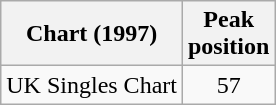<table class="wikitable">
<tr>
<th>Chart (1997)</th>
<th>Peak<br>position</th>
</tr>
<tr>
<td align="left">UK Singles Chart</td>
<td style="text-align:center;">57</td>
</tr>
</table>
